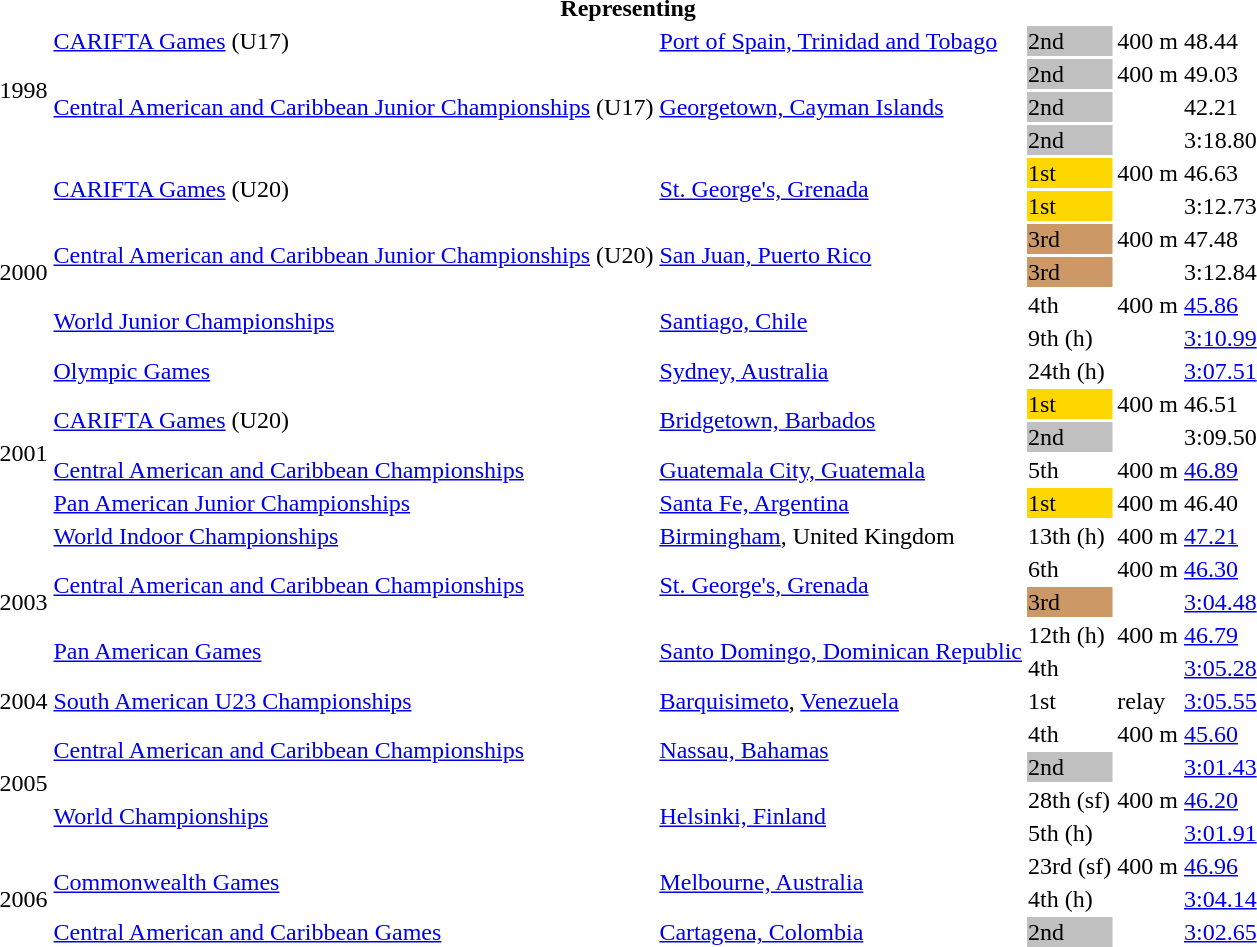<table>
<tr>
<th colspan="6">Representing </th>
</tr>
<tr>
<td rowspan=4>1998</td>
<td><a href='#'>CARIFTA Games</a> (U17)</td>
<td><a href='#'>Port of Spain, Trinidad and Tobago</a></td>
<td bgcolor="silver">2nd</td>
<td>400 m</td>
<td>48.44</td>
</tr>
<tr>
<td rowspan=3><a href='#'>Central American and Caribbean Junior Championships</a> (U17)</td>
<td rowspan=3><a href='#'>Georgetown, Cayman Islands</a></td>
<td bgcolor="silver">2nd</td>
<td>400 m</td>
<td>49.03</td>
</tr>
<tr>
<td bgcolor="silver">2nd</td>
<td></td>
<td>42.21</td>
</tr>
<tr>
<td bgcolor="silver">2nd</td>
<td></td>
<td>3:18.80</td>
</tr>
<tr>
<td rowspan=7>2000</td>
<td rowspan=2><a href='#'>CARIFTA Games</a> (U20)</td>
<td rowspan=2><a href='#'>St. George's, Grenada</a></td>
<td bgcolor="gold">1st</td>
<td>400 m</td>
<td>46.63</td>
</tr>
<tr>
<td bgcolor="gold">1st</td>
<td></td>
<td>3:12.73</td>
</tr>
<tr>
<td rowspan=2><a href='#'>Central American and Caribbean Junior Championships</a> (U20)</td>
<td rowspan=2><a href='#'>San Juan, Puerto Rico</a></td>
<td bgcolor="cc9966">3rd</td>
<td>400 m</td>
<td>47.48</td>
</tr>
<tr>
<td bgcolor="cc9966">3rd</td>
<td></td>
<td>3:12.84</td>
</tr>
<tr>
<td rowspan=2><a href='#'>World Junior Championships</a></td>
<td rowspan=2><a href='#'>Santiago, Chile</a></td>
<td>4th</td>
<td>400 m</td>
<td><a href='#'>45.86</a></td>
</tr>
<tr>
<td>9th (h)</td>
<td></td>
<td><a href='#'>3:10.99</a></td>
</tr>
<tr>
<td><a href='#'>Olympic Games</a></td>
<td><a href='#'>Sydney, Australia</a></td>
<td>24th (h)</td>
<td></td>
<td><a href='#'>3:07.51</a></td>
</tr>
<tr>
<td rowspan=4>2001</td>
<td rowspan=2><a href='#'>CARIFTA Games</a> (U20)</td>
<td rowspan=2><a href='#'>Bridgetown, Barbados</a></td>
<td bgcolor="gold">1st</td>
<td>400 m</td>
<td>46.51</td>
</tr>
<tr>
<td bgcolor="silver">2nd</td>
<td></td>
<td>3:09.50</td>
</tr>
<tr>
<td><a href='#'>Central American and Caribbean Championships</a></td>
<td><a href='#'>Guatemala City, Guatemala</a></td>
<td>5th</td>
<td>400 m</td>
<td><a href='#'>46.89</a></td>
</tr>
<tr>
<td><a href='#'>Pan American Junior Championships</a></td>
<td><a href='#'>Santa Fe, Argentina</a></td>
<td bgcolor="gold">1st</td>
<td>400 m</td>
<td>46.40</td>
</tr>
<tr>
<td rowspan=5>2003</td>
<td><a href='#'>World Indoor Championships</a></td>
<td><a href='#'>Birmingham</a>, United Kingdom</td>
<td>13th (h)</td>
<td>400 m</td>
<td><a href='#'>47.21</a></td>
</tr>
<tr>
<td rowspan=2><a href='#'>Central American and Caribbean Championships</a></td>
<td rowspan=2><a href='#'>St. George's, Grenada</a></td>
<td>6th</td>
<td>400 m</td>
<td><a href='#'>46.30</a></td>
</tr>
<tr>
<td bgcolor="cc9966">3rd</td>
<td></td>
<td><a href='#'>3:04.48</a></td>
</tr>
<tr>
<td rowspan=2><a href='#'>Pan American Games</a></td>
<td rowspan=2><a href='#'>Santo Domingo, Dominican Republic</a></td>
<td>12th (h)</td>
<td>400 m</td>
<td><a href='#'>46.79</a></td>
</tr>
<tr>
<td>4th</td>
<td></td>
<td><a href='#'>3:05.28</a></td>
</tr>
<tr>
<td>2004</td>
<td><a href='#'>South American U23 Championships</a></td>
<td><a href='#'>Barquisimeto</a>, <a href='#'>Venezuela</a></td>
<td>1st</td>
<td> relay</td>
<td><a href='#'>3:05.55</a></td>
</tr>
<tr>
<td rowspan=4>2005</td>
<td rowspan=2><a href='#'>Central American and Caribbean Championships</a></td>
<td rowspan=2><a href='#'>Nassau, Bahamas</a></td>
<td>4th</td>
<td>400 m</td>
<td><a href='#'>45.60</a></td>
</tr>
<tr>
<td bgcolor="silver">2nd</td>
<td></td>
<td><a href='#'>3:01.43</a></td>
</tr>
<tr>
<td rowspan=2><a href='#'>World Championships</a></td>
<td rowspan=2><a href='#'>Helsinki, Finland</a></td>
<td>28th (sf)</td>
<td>400 m</td>
<td><a href='#'>46.20</a></td>
</tr>
<tr>
<td>5th (h)</td>
<td></td>
<td><a href='#'>3:01.91</a></td>
</tr>
<tr>
<td rowspan=3>2006</td>
<td rowspan=2><a href='#'>Commonwealth Games</a></td>
<td rowspan=2><a href='#'>Melbourne, Australia</a></td>
<td>23rd (sf)</td>
<td>400 m</td>
<td><a href='#'>46.96</a></td>
</tr>
<tr>
<td>4th (h)</td>
<td></td>
<td><a href='#'>3:04.14</a></td>
</tr>
<tr>
<td><a href='#'>Central American and Caribbean Games</a></td>
<td><a href='#'>Cartagena, Colombia</a></td>
<td bgcolor="silver">2nd</td>
<td></td>
<td><a href='#'>3:02.65</a></td>
</tr>
</table>
